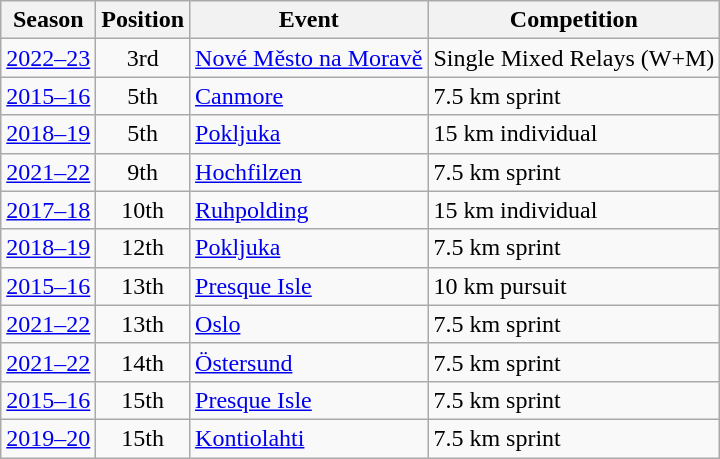<table class="wikitable">
<tr>
<th>Season</th>
<th>Position</th>
<th>Event</th>
<th>Competition</th>
</tr>
<tr>
<td><a href='#'>2022–23</a></td>
<td align=center>3rd</td>
<td> <a href='#'>Nové Město na Moravě</a></td>
<td>Single Mixed Relays (W+M)</td>
</tr>
<tr>
<td><a href='#'>2015–16</a></td>
<td align=center>5th</td>
<td> <a href='#'>Canmore</a></td>
<td>7.5 km sprint</td>
</tr>
<tr>
<td><a href='#'>2018–19</a></td>
<td align=center>5th</td>
<td> <a href='#'>Pokljuka</a></td>
<td>15 km individual</td>
</tr>
<tr>
<td><a href='#'>2021–22</a></td>
<td align=center>9th</td>
<td> <a href='#'>Hochfilzen</a></td>
<td>7.5 km sprint</td>
</tr>
<tr>
<td><a href='#'>2017–18</a></td>
<td align=center>10th</td>
<td> <a href='#'>Ruhpolding</a></td>
<td>15 km individual</td>
</tr>
<tr>
<td><a href='#'>2018–19</a></td>
<td align=center>12th</td>
<td> <a href='#'>Pokljuka</a></td>
<td>7.5 km sprint</td>
</tr>
<tr>
<td><a href='#'>2015–16</a></td>
<td align=center>13th</td>
<td> <a href='#'>Presque Isle</a></td>
<td>10 km pursuit</td>
</tr>
<tr>
<td><a href='#'>2021–22</a></td>
<td align=center>13th</td>
<td> <a href='#'>Oslo</a></td>
<td>7.5 km sprint</td>
</tr>
<tr>
<td><a href='#'>2021–22</a></td>
<td align=center>14th</td>
<td> <a href='#'>Östersund</a></td>
<td>7.5 km sprint</td>
</tr>
<tr>
<td><a href='#'>2015–16</a></td>
<td align=center>15th</td>
<td> <a href='#'>Presque Isle</a></td>
<td>7.5 km sprint</td>
</tr>
<tr>
<td><a href='#'>2019–20</a></td>
<td align=center>15th</td>
<td> <a href='#'>Kontiolahti</a></td>
<td>7.5 km sprint</td>
</tr>
</table>
